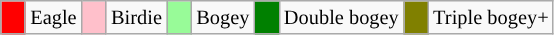<table class="wikitable" span=50 style="font-size:85%;">
<tr>
<td style="background: Red;" width=10></td>
<td>Eagle</td>
<td style="background: Pink;" width=10></td>
<td>Birdie</td>
<td style="background: PaleGreen;" width=10></td>
<td>Bogey</td>
<td style="background: Green;" width=10></td>
<td>Double bogey</td>
<td style="background: Olive;" width=10></td>
<td>Triple bogey+</td>
</tr>
</table>
